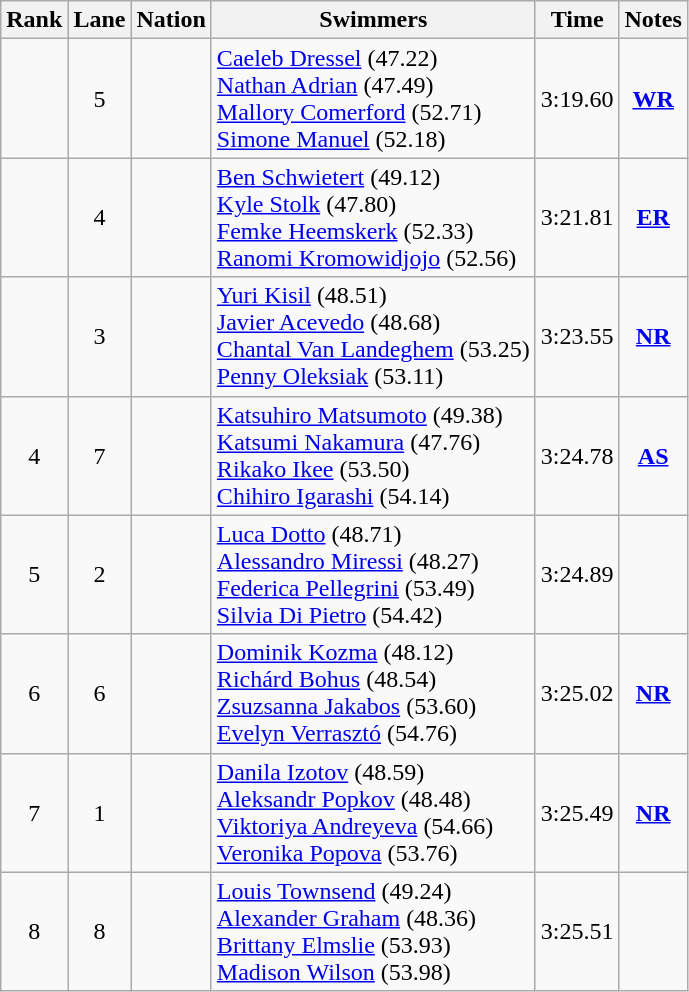<table class="wikitable sortable" style="text-align:center">
<tr>
<th>Rank</th>
<th>Lane</th>
<th>Nation</th>
<th>Swimmers</th>
<th>Time</th>
<th>Notes</th>
</tr>
<tr>
<td></td>
<td>5</td>
<td align=left></td>
<td align=left><a href='#'>Caeleb Dressel</a> (47.22)<br><a href='#'>Nathan Adrian</a> (47.49)<br><a href='#'>Mallory Comerford</a> (52.71)<br><a href='#'>Simone Manuel</a> (52.18)</td>
<td>3:19.60</td>
<td><strong><a href='#'>WR</a></strong></td>
</tr>
<tr>
<td></td>
<td>4</td>
<td align=left></td>
<td align=left><a href='#'>Ben Schwietert</a> (49.12)<br><a href='#'>Kyle Stolk</a> (47.80)<br><a href='#'>Femke Heemskerk</a> (52.33)<br><a href='#'>Ranomi Kromowidjojo</a> (52.56)</td>
<td>3:21.81</td>
<td><strong><a href='#'>ER</a></strong></td>
</tr>
<tr>
<td></td>
<td>3</td>
<td align=left></td>
<td align=left><a href='#'>Yuri Kisil</a> (48.51)<br><a href='#'>Javier Acevedo</a> (48.68)<br><a href='#'>Chantal Van Landeghem</a> (53.25)<br><a href='#'>Penny Oleksiak</a> (53.11)</td>
<td>3:23.55</td>
<td><strong><a href='#'>NR</a></strong></td>
</tr>
<tr>
<td>4</td>
<td>7</td>
<td align=left></td>
<td align=left><a href='#'>Katsuhiro Matsumoto</a> (49.38)<br><a href='#'>Katsumi Nakamura</a> (47.76)<br><a href='#'>Rikako Ikee</a> (53.50)<br><a href='#'>Chihiro Igarashi</a> (54.14)</td>
<td>3:24.78</td>
<td><strong><a href='#'>AS</a></strong></td>
</tr>
<tr>
<td>5</td>
<td>2</td>
<td align=left></td>
<td align=left><a href='#'>Luca Dotto</a> (48.71)<br><a href='#'>Alessandro Miressi</a> (48.27)<br><a href='#'>Federica Pellegrini</a> (53.49)<br><a href='#'>Silvia Di Pietro</a> (54.42)</td>
<td>3:24.89</td>
<td></td>
</tr>
<tr>
<td>6</td>
<td>6</td>
<td align=left></td>
<td align=left><a href='#'>Dominik Kozma</a> (48.12)<br><a href='#'>Richárd Bohus</a> (48.54)<br><a href='#'>Zsuzsanna Jakabos</a> (53.60)<br><a href='#'>Evelyn Verrasztó</a> (54.76)</td>
<td>3:25.02</td>
<td><strong><a href='#'>NR</a></strong></td>
</tr>
<tr>
<td>7</td>
<td>1</td>
<td align=left></td>
<td align=left><a href='#'>Danila Izotov</a> (48.59)<br><a href='#'>Aleksandr Popkov</a> (48.48)<br><a href='#'>Viktoriya Andreyeva</a> (54.66)<br><a href='#'>Veronika Popova</a> (53.76)</td>
<td>3:25.49</td>
<td><strong><a href='#'>NR</a></strong></td>
</tr>
<tr>
<td>8</td>
<td>8</td>
<td align=left></td>
<td align=left><a href='#'>Louis Townsend</a> (49.24)<br><a href='#'>Alexander Graham</a> (48.36)<br><a href='#'>Brittany Elmslie</a> (53.93)<br><a href='#'>Madison Wilson</a> (53.98)</td>
<td>3:25.51</td>
<td></td>
</tr>
</table>
